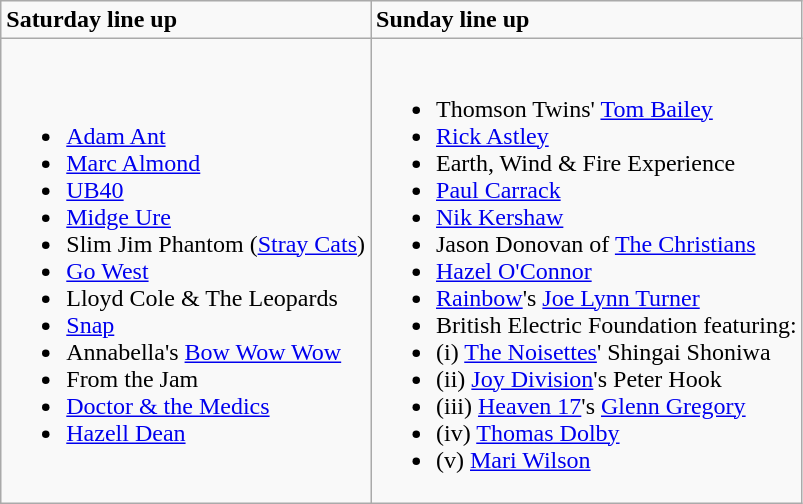<table class="wikitable">
<tr>
<td><strong>Saturday line up</strong></td>
<td><strong>Sunday line up</strong></td>
</tr>
<tr>
<td><br><ul><li><a href='#'>Adam Ant</a></li><li><a href='#'>Marc Almond</a></li><li><a href='#'>UB40</a></li><li><a href='#'>Midge Ure</a></li><li>Slim Jim Phantom (<a href='#'>Stray Cats</a>)</li><li><a href='#'>Go West</a></li><li>Lloyd Cole & The Leopards</li><li><a href='#'>Snap</a></li><li>Annabella's <a href='#'>Bow Wow Wow</a></li><li>From the Jam</li><li><a href='#'>Doctor & the Medics</a></li><li><a href='#'>Hazell Dean</a></li></ul></td>
<td><br><ul><li>Thomson Twins' <a href='#'>Tom Bailey</a></li><li><a href='#'>Rick Astley</a></li><li>Earth, Wind & Fire Experience</li><li><a href='#'>Paul Carrack</a></li><li><a href='#'>Nik Kershaw</a></li><li>Jason Donovan of <a href='#'>The Christians</a></li><li><a href='#'>Hazel O'Connor</a></li><li><a href='#'>Rainbow</a>'s <a href='#'>Joe Lynn Turner</a></li><li>British Electric Foundation featuring:</li><li>(i) <a href='#'>The Noisettes</a>' Shingai Shoniwa</li><li>(ii) <a href='#'>Joy Division</a>'s Peter Hook</li><li>(iii) <a href='#'>Heaven 17</a>'s <a href='#'>Glenn Gregory</a></li><li>(iv) <a href='#'>Thomas Dolby</a></li><li>(v) <a href='#'>Mari Wilson</a></li></ul></td>
</tr>
</table>
